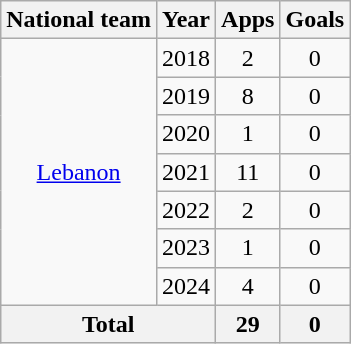<table class="wikitable" style="text-align:center">
<tr>
<th>National team</th>
<th>Year</th>
<th>Apps</th>
<th>Goals</th>
</tr>
<tr>
<td rowspan="7"><a href='#'>Lebanon</a></td>
<td>2018</td>
<td>2</td>
<td>0</td>
</tr>
<tr>
<td>2019</td>
<td>8</td>
<td>0</td>
</tr>
<tr>
<td>2020</td>
<td>1</td>
<td>0</td>
</tr>
<tr>
<td>2021</td>
<td>11</td>
<td>0</td>
</tr>
<tr>
<td>2022</td>
<td>2</td>
<td>0</td>
</tr>
<tr>
<td>2023</td>
<td>1</td>
<td>0</td>
</tr>
<tr>
<td>2024</td>
<td>4</td>
<td>0</td>
</tr>
<tr>
<th colspan="2">Total</th>
<th>29</th>
<th>0</th>
</tr>
</table>
